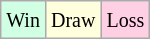<table class="wikitable">
<tr>
<td style="background:#d0ffe3;"><small>Win</small></td>
<td style="background:#ffd;"><small>Draw</small></td>
<td style="background:#ffd0e3;"><small>Loss</small></td>
</tr>
</table>
